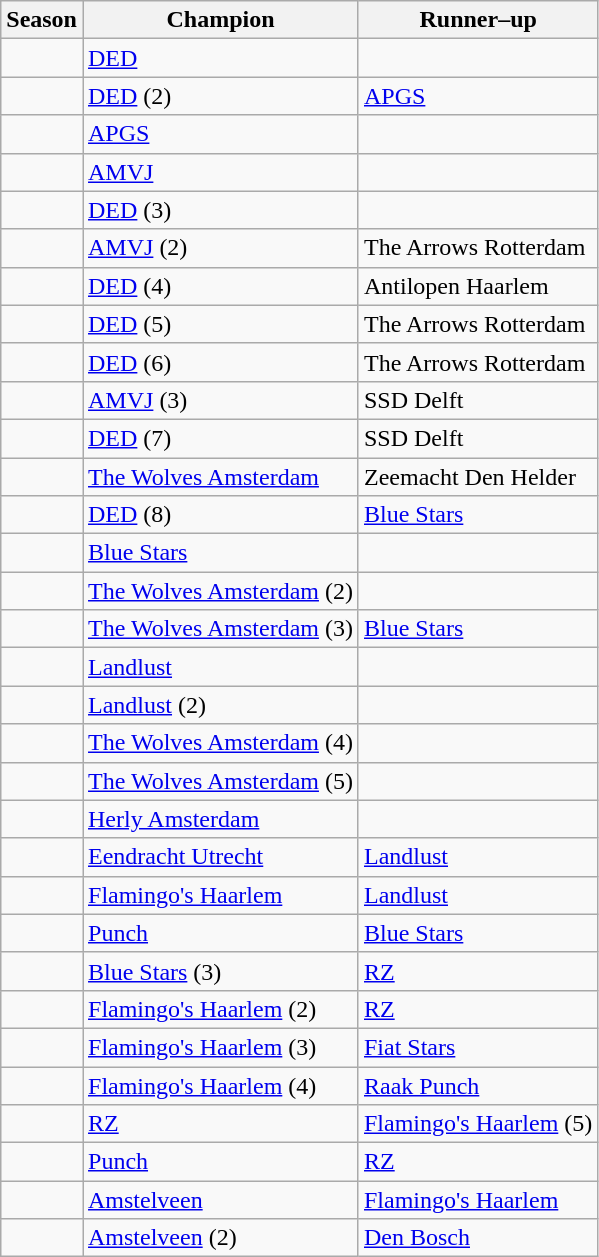<table class="wikitable sortable">
<tr>
<th>Season</th>
<th>Champion</th>
<th>Runner–up</th>
</tr>
<tr>
<td></td>
<td><a href='#'>DED</a></td>
<td></td>
</tr>
<tr>
<td></td>
<td><a href='#'>DED</a> (2)</td>
<td><a href='#'>APGS</a></td>
</tr>
<tr>
<td></td>
<td><a href='#'>APGS</a></td>
<td></td>
</tr>
<tr>
<td></td>
<td><a href='#'>AMVJ</a></td>
<td></td>
</tr>
<tr>
<td></td>
<td><a href='#'>DED</a> (3)</td>
<td></td>
</tr>
<tr>
<td></td>
<td><a href='#'>AMVJ</a> (2)</td>
<td>The Arrows Rotterdam</td>
</tr>
<tr>
<td></td>
<td><a href='#'>DED</a> (4)</td>
<td>Antilopen Haarlem</td>
</tr>
<tr>
<td></td>
<td><a href='#'>DED</a> (5)</td>
<td>The Arrows Rotterdam</td>
</tr>
<tr>
<td></td>
<td><a href='#'>DED</a> (6)</td>
<td>The Arrows Rotterdam</td>
</tr>
<tr>
<td></td>
<td><a href='#'>AMVJ</a> (3)</td>
<td>SSD Delft</td>
</tr>
<tr>
<td></td>
<td><a href='#'>DED</a> (7)</td>
<td>SSD Delft</td>
</tr>
<tr>
<td></td>
<td><a href='#'>The Wolves Amsterdam</a></td>
<td>Zeemacht Den Helder</td>
</tr>
<tr>
<td></td>
<td><a href='#'>DED</a> (8)</td>
<td><a href='#'>Blue Stars</a></td>
</tr>
<tr>
<td></td>
<td><a href='#'>Blue Stars</a></td>
<td></td>
</tr>
<tr>
<td></td>
<td><a href='#'>The Wolves Amsterdam</a> (2)</td>
<td></td>
</tr>
<tr>
<td></td>
<td><a href='#'>The Wolves Amsterdam</a> (3)</td>
<td><a href='#'>Blue Stars</a></td>
</tr>
<tr>
<td></td>
<td><a href='#'>Landlust</a></td>
<td></td>
</tr>
<tr>
<td></td>
<td><a href='#'>Landlust</a> (2)</td>
<td></td>
</tr>
<tr>
<td></td>
<td><a href='#'>The Wolves Amsterdam</a> (4)</td>
<td></td>
</tr>
<tr>
<td></td>
<td><a href='#'>The Wolves Amsterdam</a> (5)</td>
<td></td>
</tr>
<tr>
<td></td>
<td><a href='#'>Herly Amsterdam</a></td>
<td></td>
</tr>
<tr>
<td></td>
<td><a href='#'>Eendracht Utrecht</a></td>
<td><a href='#'>Landlust</a></td>
</tr>
<tr>
<td></td>
<td><a href='#'>Flamingo's Haarlem</a></td>
<td><a href='#'>Landlust</a></td>
</tr>
<tr>
<td></td>
<td><a href='#'>Punch</a></td>
<td><a href='#'>Blue Stars</a></td>
</tr>
<tr>
<td></td>
<td><a href='#'>Blue Stars</a> (3)</td>
<td><a href='#'>RZ</a></td>
</tr>
<tr>
<td></td>
<td><a href='#'>Flamingo's Haarlem</a> (2)</td>
<td><a href='#'>RZ</a></td>
</tr>
<tr>
<td></td>
<td><a href='#'>Flamingo's Haarlem</a> (3)</td>
<td><a href='#'>Fiat Stars</a></td>
</tr>
<tr>
<td></td>
<td><a href='#'>Flamingo's Haarlem</a> (4)</td>
<td><a href='#'>Raak Punch</a></td>
</tr>
<tr>
<td></td>
<td><a href='#'>RZ</a></td>
<td><a href='#'>Flamingo's Haarlem</a> (5)</td>
</tr>
<tr>
<td></td>
<td><a href='#'>Punch</a></td>
<td><a href='#'>RZ</a></td>
</tr>
<tr>
<td></td>
<td><a href='#'>Amstelveen</a></td>
<td><a href='#'>Flamingo's Haarlem</a></td>
</tr>
<tr>
<td></td>
<td><a href='#'>Amstelveen</a> (2)</td>
<td><a href='#'>Den Bosch</a></td>
</tr>
</table>
